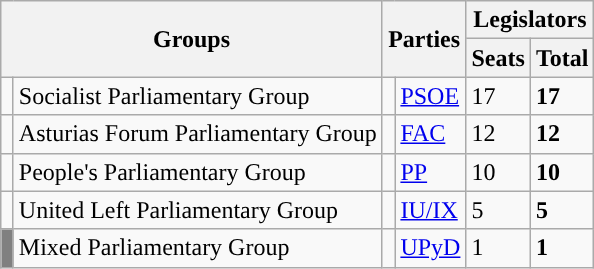<table class="wikitable" style="text-align:left;">
<tr>
<th colspan="2" rowspan="2">Groups</th>
<th colspan="2" rowspan="2">Parties</th>
<th colspan="2">Legislators</th>
</tr>
<tr>
<th>Seats</th>
<th>Total</th>
</tr>
<tr>
<td width="1" style="color:inherit;background:"></td>
<td>Socialist Parliamentary Group</td>
<td width="1" style="color:inherit;background:"></td>
<td align="left"><a href='#'>PSOE</a></td>
<td>17</td>
<td><strong>17</strong></td>
</tr>
<tr>
<td style="color:inherit;background:"></td>
<td>Asturias Forum Parliamentary Group</td>
<td style="color:inherit;background:"></td>
<td align="left"><a href='#'>FAC</a></td>
<td>12</td>
<td><strong>12</strong></td>
</tr>
<tr>
<td style="color:inherit;background:"></td>
<td>People's Parliamentary Group</td>
<td style="color:inherit;background:"></td>
<td align="left"><a href='#'>PP</a></td>
<td>10</td>
<td><strong>10</strong></td>
</tr>
<tr>
<td style="color:inherit;background:"></td>
<td>United Left Parliamentary Group</td>
<td style="color:inherit;background:"></td>
<td align="left"><a href='#'>IU/IX</a></td>
<td>5</td>
<td><strong>5</strong></td>
</tr>
<tr>
<td bgcolor="gray"></td>
<td>Mixed Parliamentary Group</td>
<td style="color:inherit;background:"></td>
<td align="left"><a href='#'>UPyD</a></td>
<td>1</td>
<td><strong>1</strong></td>
</tr>
</table>
